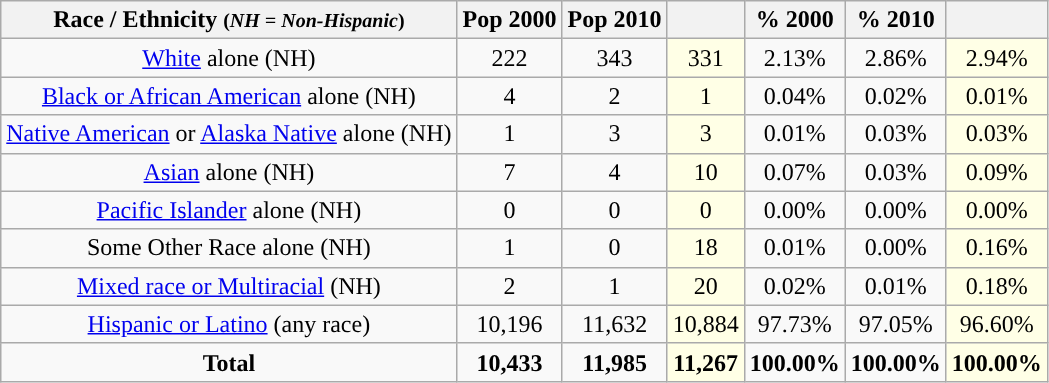<table class="wikitable" style="text-align:center;">
<tr>
<th>Race / Ethnicity <small>(<em>NH = Non-Hispanic</em>)</small></th>
<th>Pop 2000</th>
<th>Pop 2010</th>
<th></th>
<th>% 2000</th>
<th>% 2010</th>
<th></th>
</tr>
<tr>
<td><a href='#'>White</a> alone (NH)</td>
<td>222</td>
<td>343</td>
<td style='background: #ffffe6;'>331</td>
<td>2.13%</td>
<td>2.86%</td>
<td style='background: #ffffe6;'>2.94%</td>
</tr>
<tr>
<td><a href='#'>Black or African American</a> alone (NH)</td>
<td>4</td>
<td>2</td>
<td style='background: #ffffe6;'>1</td>
<td>0.04%</td>
<td>0.02%</td>
<td style='background: #ffffe6;'>0.01%</td>
</tr>
<tr>
<td><a href='#'>Native American</a> or <a href='#'>Alaska Native</a> alone (NH)</td>
<td>1</td>
<td>3</td>
<td style='background: #ffffe6;'>3</td>
<td>0.01%</td>
<td>0.03%</td>
<td style='background: #ffffe6;'>0.03%</td>
</tr>
<tr>
<td><a href='#'>Asian</a> alone (NH)</td>
<td>7</td>
<td>4</td>
<td style='background: #ffffe6;'>10</td>
<td>0.07%</td>
<td>0.03%</td>
<td style='background: #ffffe6;'>0.09%</td>
</tr>
<tr>
<td><a href='#'>Pacific Islander</a> alone (NH)</td>
<td>0</td>
<td>0</td>
<td style='background: #ffffe6;'>0</td>
<td>0.00%</td>
<td>0.00%</td>
<td style='background: #ffffe6;'>0.00%</td>
</tr>
<tr>
<td>Some Other Race alone (NH)</td>
<td>1</td>
<td>0</td>
<td style='background: #ffffe6;'>18</td>
<td>0.01%</td>
<td>0.00%</td>
<td style='background: #ffffe6;'>0.16%</td>
</tr>
<tr>
<td><a href='#'>Mixed race or Multiracial</a> (NH)</td>
<td>2</td>
<td>1</td>
<td style='background: #ffffe6;'>20</td>
<td>0.02%</td>
<td>0.01%</td>
<td style='background: #ffffe6;'>0.18%</td>
</tr>
<tr>
<td><a href='#'>Hispanic or Latino</a> (any race)</td>
<td>10,196</td>
<td>11,632</td>
<td style='background: #ffffe6;'>10,884</td>
<td>97.73%</td>
<td>97.05%</td>
<td style='background: #ffffe6;'>96.60%</td>
</tr>
<tr>
<td><strong>Total</strong></td>
<td><strong>10,433</strong></td>
<td><strong>11,985</strong></td>
<td style='background: #ffffe6;'><strong>11,267</strong></td>
<td><strong>100.00%</strong></td>
<td><strong>100.00%</strong></td>
<td style='background: #ffffe6;'><strong>100.00%</strong></td>
</tr>
</table>
